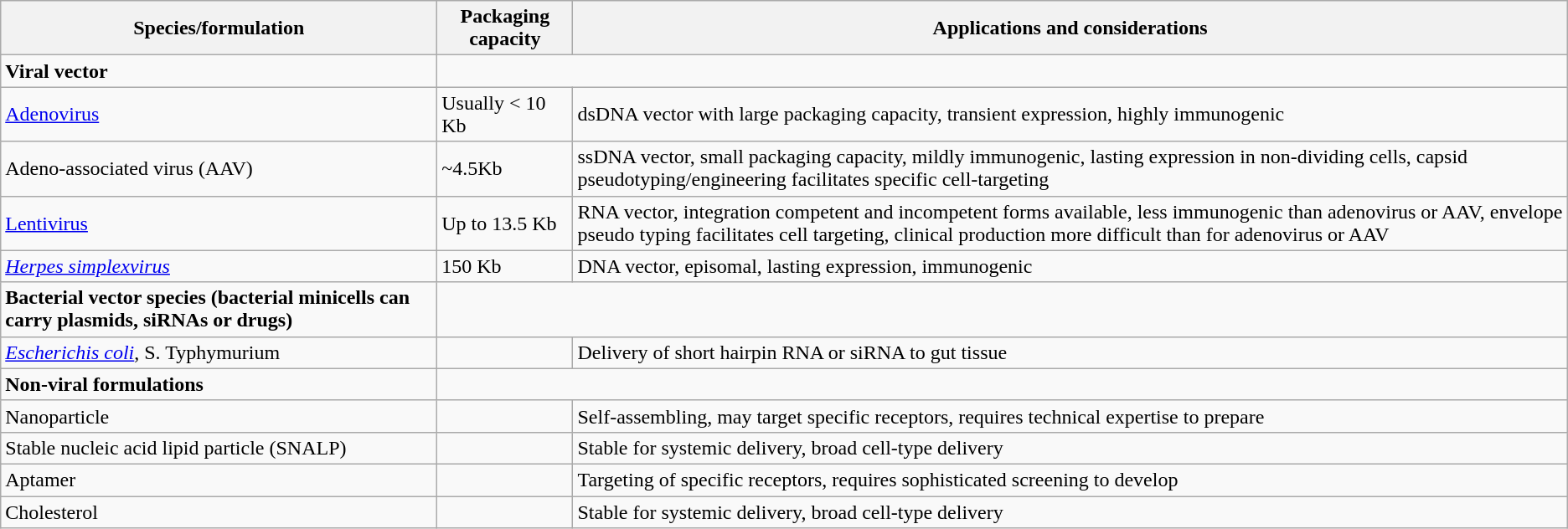<table class="wikitable sortable">
<tr>
<th>Species/formulation</th>
<th>Packaging capacity</th>
<th>Applications and considerations</th>
</tr>
<tr>
<td><strong>Viral vector</strong></td>
</tr>
<tr>
<td><a href='#'>Adenovirus</a></td>
<td>Usually < 10 Kb</td>
<td>dsDNA vector with large packaging capacity, transient expression, highly immunogenic</td>
</tr>
<tr>
<td>Adeno-associated virus (AAV)</td>
<td>~4.5Kb</td>
<td>ssDNA vector, small packaging capacity, mildly immunogenic, lasting expression in non-dividing cells, capsid pseudotyping/engineering facilitates specific cell-targeting</td>
</tr>
<tr>
<td><a href='#'>Lentivirus</a></td>
<td>Up to 13.5 Kb</td>
<td>RNA vector, integration competent and incompetent forms available, less immunogenic than adenovirus or AAV, envelope pseudo typing facilitates cell targeting, clinical production more difficult than for adenovirus or AAV</td>
</tr>
<tr>
<td><em><a href='#'>Herpes simplexvirus</a></em></td>
<td>150 Kb</td>
<td>DNA vector, episomal, lasting expression, immunogenic</td>
</tr>
<tr>
<td><strong>Bacterial vector species (bacterial minicells can carry plasmids, siRNAs or drugs)</strong></td>
</tr>
<tr>
<td><em><a href='#'>Escherichis coli</a></em>, S. Typhymurium</td>
<td></td>
<td>Delivery of short hairpin RNA or siRNA to gut tissue</td>
</tr>
<tr>
<td><strong>Non-viral formulations</strong></td>
</tr>
<tr>
<td>Nanoparticle</td>
<td></td>
<td>Self-assembling, may target specific receptors, requires technical  expertise to prepare</td>
</tr>
<tr>
<td>Stable nucleic acid lipid particle (SNALP)</td>
<td></td>
<td>Stable for systemic delivery, broad cell-type delivery</td>
</tr>
<tr>
<td>Aptamer</td>
<td></td>
<td>Targeting of specific receptors, requires sophisticated screening to develop</td>
</tr>
<tr>
<td>Cholesterol</td>
<td></td>
<td>Stable for systemic delivery, broad cell-type delivery</td>
</tr>
</table>
